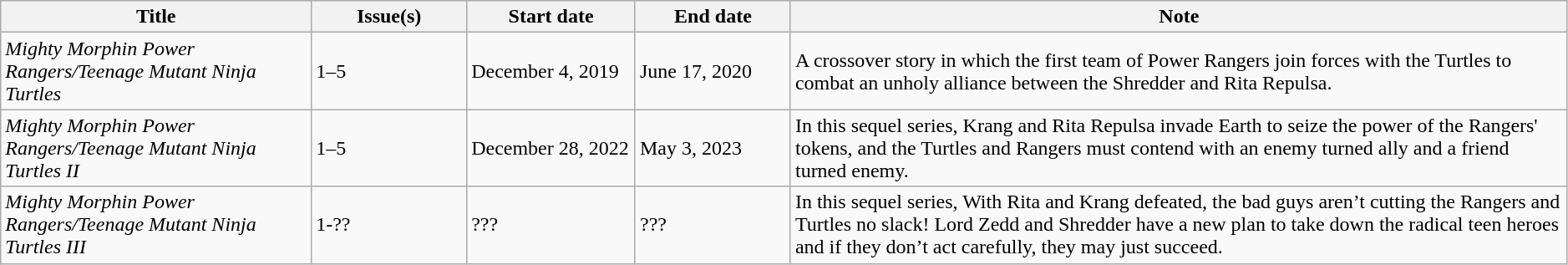<table class="wikitable" width="99%">
<tr>
<th scope="col" width="10%" align="center">Title</th>
<th scope="col" width="5%" align="center">Issue(s)</th>
<th scope="col" width="5%" align="center">Start date</th>
<th scope="col" width="5%" align="center">End date</th>
<th scope="col" width="25%" align="center">Note</th>
</tr>
<tr>
<td><em>Mighty Morphin Power Rangers/Teenage Mutant Ninja Turtles</em></td>
<td>1–5</td>
<td>December 4, 2019</td>
<td>June 17, 2020</td>
<td>A crossover story in which the first team of Power Rangers join forces with the Turtles to combat an unholy alliance between the Shredder and Rita Repulsa.</td>
</tr>
<tr>
<td><em>Mighty Morphin Power Rangers/Teenage Mutant Ninja Turtles II</em></td>
<td>1–5</td>
<td>December 28, 2022</td>
<td>May 3, 2023</td>
<td>In this sequel series, Krang and Rita Repulsa invade Earth to seize the power of the Rangers' tokens, and the Turtles and Rangers must contend with an enemy turned ally and a friend turned enemy.</td>
</tr>
<tr>
<td><em>Mighty Morphin Power Rangers/Teenage Mutant Ninja Turtles III</em></td>
<td>1-??</td>
<td>???</td>
<td>???</td>
<td>In this sequel series, With Rita and Krang defeated, the bad guys aren’t cutting the Rangers and Turtles no slack! Lord Zedd and Shredder have a new plan to take down the radical teen heroes and if they don’t act carefully, they may just succeed. </td>
</tr>
</table>
